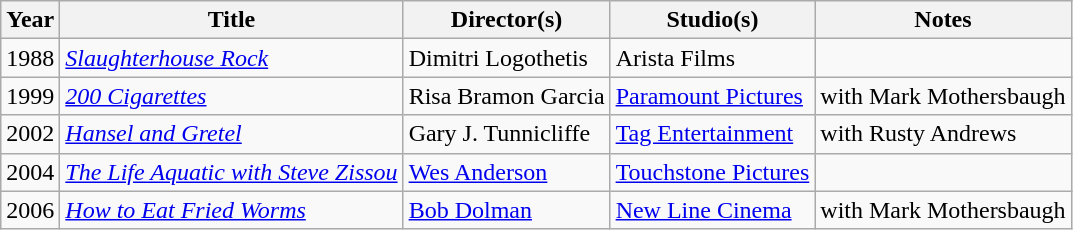<table class="wikitable">
<tr>
<th>Year</th>
<th>Title</th>
<th>Director(s)</th>
<th>Studio(s)</th>
<th>Notes</th>
</tr>
<tr>
<td>1988</td>
<td><em><a href='#'>Slaughterhouse Rock</a></em></td>
<td>Dimitri Logothetis</td>
<td>Arista Films</td>
<td></td>
</tr>
<tr>
<td>1999</td>
<td><em><a href='#'>200 Cigarettes</a></em></td>
<td>Risa Bramon Garcia</td>
<td><a href='#'>Paramount Pictures</a></td>
<td>with Mark Mothersbaugh</td>
</tr>
<tr>
<td>2002</td>
<td><em><a href='#'>Hansel and Gretel</a></em></td>
<td>Gary J. Tunnicliffe</td>
<td><a href='#'>Tag Entertainment</a></td>
<td>with Rusty Andrews</td>
</tr>
<tr>
<td>2004</td>
<td><em><a href='#'>The Life Aquatic with Steve Zissou</a></em></td>
<td><a href='#'>Wes Anderson</a></td>
<td><a href='#'>Touchstone Pictures</a></td>
<td></td>
</tr>
<tr>
<td>2006</td>
<td><em><a href='#'>How to Eat Fried Worms</a></em></td>
<td><a href='#'>Bob Dolman</a></td>
<td><a href='#'>New Line Cinema</a></td>
<td>with Mark Mothersbaugh</td>
</tr>
</table>
